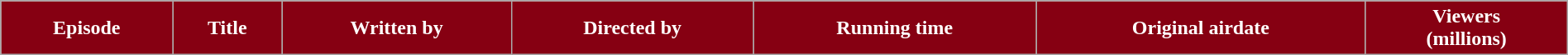<table class="wikitable plainrowheaders" style="width:100%;">
<tr style="color:#fff;">
<th style="background:#860012;">Episode</th>
<th style="background:#860012;">Title</th>
<th style="background:#860012;">Written by</th>
<th style="background:#860012;">Directed by</th>
<th style="background:#860012;">Running time</th>
<th style="background:#860012;">Original airdate</th>
<th style="background:#860012;">Viewers<br>(millions)<br>
</th>
</tr>
</table>
